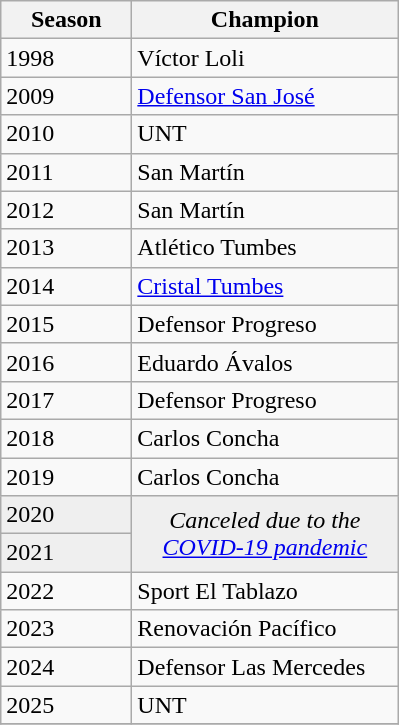<table class="wikitable sortable">
<tr>
<th width=80px>Season</th>
<th width=170px>Champion</th>
</tr>
<tr>
<td>1998</td>
<td>Víctor Loli</td>
</tr>
<tr>
<td>2009</td>
<td><a href='#'>Defensor San José</a></td>
</tr>
<tr>
<td>2010</td>
<td>UNT</td>
</tr>
<tr>
<td>2011</td>
<td>San Martín</td>
</tr>
<tr>
<td>2012</td>
<td>San Martín</td>
</tr>
<tr>
<td>2013</td>
<td>Atlético Tumbes</td>
</tr>
<tr>
<td>2014</td>
<td><a href='#'>Cristal Tumbes</a></td>
</tr>
<tr>
<td>2015</td>
<td>Defensor Progreso</td>
</tr>
<tr>
<td>2016</td>
<td>Eduardo Ávalos</td>
</tr>
<tr>
<td>2017</td>
<td>Defensor Progreso</td>
</tr>
<tr>
<td>2018</td>
<td>Carlos Concha</td>
</tr>
<tr>
<td>2019</td>
<td>Carlos Concha</td>
</tr>
<tr bgcolor=#efefef>
<td>2020</td>
<td rowspan=2 colspan="1" align=center><em>Canceled due to the <a href='#'>COVID-19 pandemic</a></em></td>
</tr>
<tr bgcolor=#efefef>
<td>2021</td>
</tr>
<tr>
<td>2022</td>
<td>Sport El Tablazo</td>
</tr>
<tr>
<td>2023</td>
<td>Renovación Pacífico</td>
</tr>
<tr>
<td>2024</td>
<td>Defensor Las Mercedes</td>
</tr>
<tr>
<td>2025</td>
<td>UNT</td>
</tr>
<tr>
</tr>
</table>
